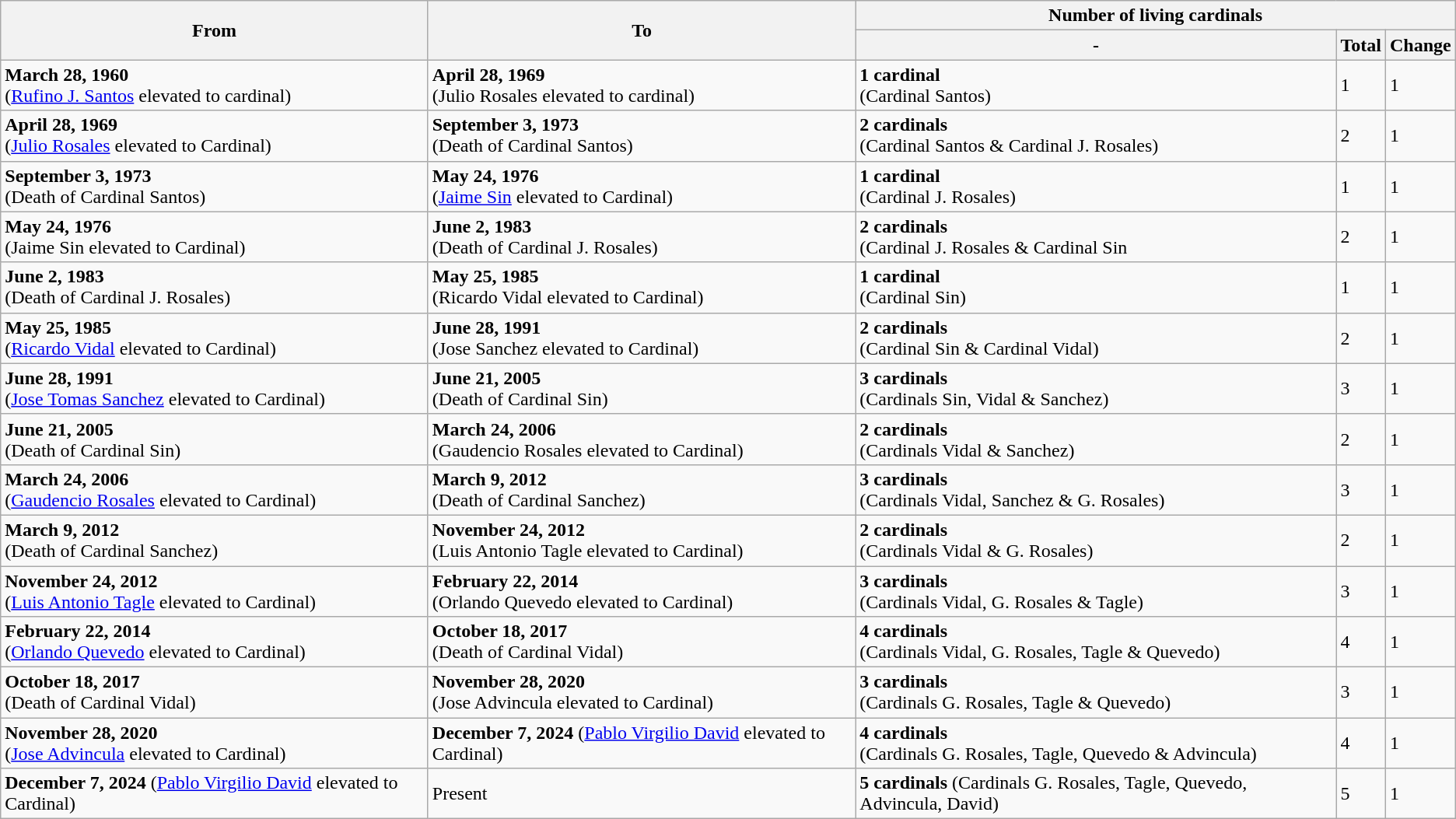<table class="wikitable">
<tr>
<th rowspan="2">From</th>
<th rowspan="2">To</th>
<th colspan="3">Number of living cardinals</th>
</tr>
<tr>
<th>-</th>
<th>Total</th>
<th>Change</th>
</tr>
<tr>
<td><strong>March 28, 1960</strong> <br> (<a href='#'>Rufino J. Santos</a> elevated to cardinal)</td>
<td><strong>April 28, 1969</strong> <br> (Julio Rosales elevated to cardinal)</td>
<td><strong>1 cardinal</strong> <br>(Cardinal Santos)</td>
<td>1</td>
<td>1</td>
</tr>
<tr>
<td><strong>April 28, 1969</strong> <br>(<a href='#'>Julio Rosales</a> elevated to Cardinal)</td>
<td><strong>September 3, 1973</strong> <br>(Death of Cardinal Santos)</td>
<td><strong>2 cardinals</strong> <br>(Cardinal Santos & Cardinal J. Rosales)</td>
<td>2</td>
<td>1</td>
</tr>
<tr>
<td><strong>September 3, 1973</strong> <br>(Death of Cardinal Santos)</td>
<td><strong>May 24, 1976</strong> <br>(<a href='#'>Jaime Sin</a> elevated to Cardinal)</td>
<td><strong>1 cardinal</strong> <br>(Cardinal J. Rosales)</td>
<td>1</td>
<td>1</td>
</tr>
<tr>
<td><strong>May 24, 1976</strong> <br>(Jaime Sin elevated to Cardinal)</td>
<td><strong>June 2, 1983</strong> <br>(Death of Cardinal J. Rosales)</td>
<td><strong>2 cardinals </strong><br>(Cardinal J. Rosales & Cardinal Sin</td>
<td>2</td>
<td>1</td>
</tr>
<tr>
<td><strong>June 2, 1983</strong> <br>(Death of Cardinal J. Rosales)</td>
<td><strong>May 25, 1985</strong> <br>(Ricardo Vidal elevated to Cardinal)</td>
<td><strong>1 cardinal</strong> <br>(Cardinal Sin)</td>
<td>1</td>
<td>1</td>
</tr>
<tr>
<td><strong>May 25, 1985</strong> <br>(<a href='#'>Ricardo Vidal</a> elevated to Cardinal)</td>
<td><strong>June 28, 1991</strong> <br>(Jose Sanchez elevated to Cardinal)</td>
<td><strong>2 cardinals</strong> <br>(Cardinal Sin & Cardinal Vidal)</td>
<td>2</td>
<td>1</td>
</tr>
<tr>
<td><strong>June 28, 1991</strong> <br>(<a href='#'>Jose Tomas Sanchez</a> elevated to Cardinal)</td>
<td><strong>June 21, 2005</strong> <br>(Death of Cardinal Sin)</td>
<td><strong>3 cardinals</strong> <br>(Cardinals Sin, Vidal & Sanchez)</td>
<td>3</td>
<td>1</td>
</tr>
<tr>
<td><strong>June 21, 2005</strong> <br>(Death of Cardinal Sin)</td>
<td><strong>March 24, 2006</strong> <br>(Gaudencio Rosales elevated to Cardinal)</td>
<td><strong>2 cardinals</strong> <br>(Cardinals Vidal & Sanchez)</td>
<td>2</td>
<td>1</td>
</tr>
<tr>
<td><strong>March 24, 2006</strong> <br>(<a href='#'>Gaudencio Rosales</a> elevated to Cardinal)</td>
<td><strong>March 9, 2012</strong> <br>(Death of Cardinal Sanchez)</td>
<td><strong>3 cardinals</strong> <br>(Cardinals Vidal, Sanchez & G. Rosales)</td>
<td>3</td>
<td>1</td>
</tr>
<tr>
<td><strong>March 9, 2012</strong> <br>(Death of Cardinal Sanchez)</td>
<td><strong>November 24, 2012</strong> <br>(Luis Antonio Tagle elevated to Cardinal)</td>
<td><strong>2 cardinals</strong> <br>(Cardinals Vidal & G. Rosales)</td>
<td>2</td>
<td>1</td>
</tr>
<tr>
<td><strong>November 24, 2012</strong> <br>(<a href='#'>Luis Antonio Tagle</a> elevated to Cardinal)</td>
<td><strong>February 22, 2014</strong> <br>(Orlando Quevedo elevated to Cardinal)</td>
<td><strong>3 cardinals</strong> <br>(Cardinals Vidal, G. Rosales & Tagle)</td>
<td>3</td>
<td>1</td>
</tr>
<tr>
<td><strong>February 22, 2014</strong> <br>(<a href='#'>Orlando Quevedo</a> elevated to Cardinal)</td>
<td><strong>October 18, 2017</strong> <br>(Death of Cardinal Vidal)</td>
<td><strong>4 cardinals</strong> <br> (Cardinals Vidal, G. Rosales, Tagle & Quevedo)</td>
<td>4</td>
<td>1</td>
</tr>
<tr>
<td><strong>October 18, 2017</strong> <br>(Death of Cardinal Vidal)</td>
<td><strong>November 28, 2020</strong> <br> (Jose Advincula elevated to Cardinal)</td>
<td><strong>3 cardinals</strong> <br>(Cardinals G. Rosales, Tagle & Quevedo)</td>
<td>3</td>
<td>1</td>
</tr>
<tr>
<td><strong>November 28, 2020</strong> <br>(<a href='#'>Jose Advincula</a> elevated to Cardinal)</td>
<td><strong>December 7, 2024</strong> (<a href='#'>Pablo Virgilio David</a> elevated to Cardinal)</td>
<td><strong>4 cardinals</strong> <br>(Cardinals G. Rosales, Tagle, Quevedo & Advincula)</td>
<td>4</td>
<td>1</td>
</tr>
<tr>
<td><strong>December 7, 2024</strong> (<a href='#'>Pablo Virgilio David</a> elevated to Cardinal)</td>
<td>Present</td>
<td><strong>5 cardinals</strong> (Cardinals G. Rosales, Tagle, Quevedo, Advincula, David)</td>
<td>5</td>
<td>1</td>
</tr>
</table>
